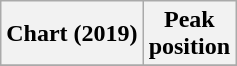<table class="wikitable plainrowheaders" style="text-align:center">
<tr>
<th scope="col">Chart (2019)</th>
<th scope="col">Peak<br>position</th>
</tr>
<tr>
</tr>
</table>
